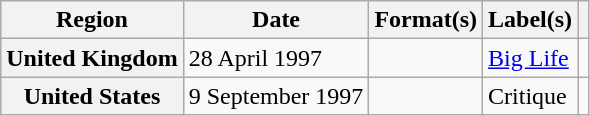<table class="wikitable plainrowheaders">
<tr>
<th scope="col">Region</th>
<th scope="col">Date</th>
<th scope="col">Format(s)</th>
<th scope="col">Label(s)</th>
<th scope="col"></th>
</tr>
<tr>
<th scope="row">United Kingdom</th>
<td>28 April 1997</td>
<td></td>
<td><a href='#'>Big Life</a></td>
<td></td>
</tr>
<tr>
<th scope="row">United States</th>
<td>9 September 1997</td>
<td></td>
<td>Critique</td>
<td></td>
</tr>
</table>
